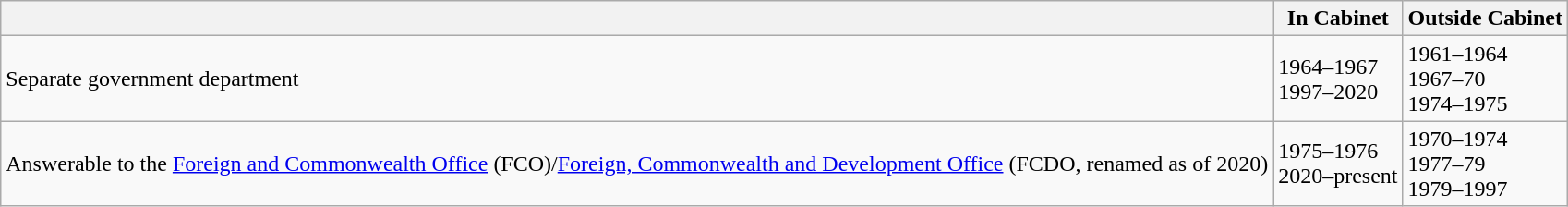<table class="wikitable">
<tr>
<th></th>
<th>In Cabinet</th>
<th>Outside Cabinet</th>
</tr>
<tr>
<td>Separate government department</td>
<td>1964–1967<br>1997–2020</td>
<td>1961–1964<br>1967–70<br>1974–1975</td>
</tr>
<tr>
<td>Answerable to the <a href='#'>Foreign and Commonwealth Office</a> (FCO)/<a href='#'>Foreign, Commonwealth and Development Office</a> (FCDO, renamed as of 2020)</td>
<td>1975–1976<br>2020–present</td>
<td>1970–1974<br>1977–79<br>1979–1997</td>
</tr>
</table>
